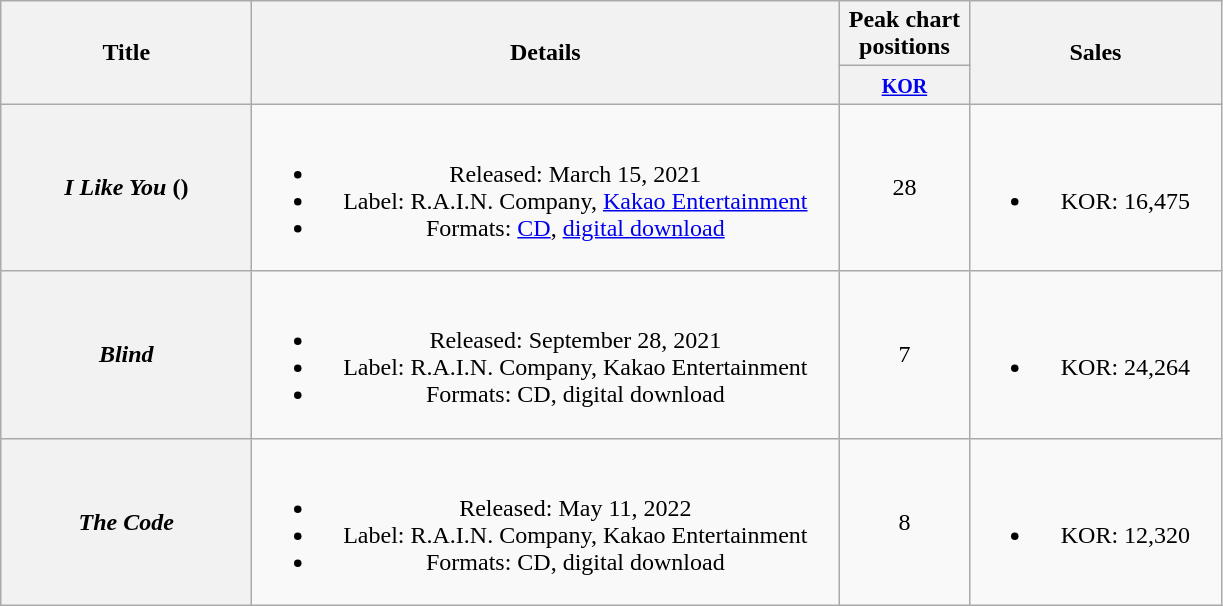<table class="wikitable plainrowheaders" style="text-align:center;">
<tr>
<th scope="col" rowspan="2" style="width:10em;">Title</th>
<th scope="col" rowspan="2" style="width:24em;">Details</th>
<th scope="col" style="width:5em;">Peak chart positions</th>
<th scope="col" rowspan="2" style="width:10em;">Sales</th>
</tr>
<tr>
<th><small><a href='#'>KOR</a></small><br></th>
</tr>
<tr>
<th scope="row"><em>I Like You</em> ()</th>
<td><br><ul><li>Released: March 15, 2021</li><li>Label: R.A.I.N. Company, <a href='#'>Kakao Entertainment</a></li><li>Formats: <a href='#'>CD</a>, <a href='#'>digital download</a></li></ul></td>
<td>28</td>
<td><br><ul><li>KOR: 16,475</li></ul></td>
</tr>
<tr>
<th scope="row"><em>Blind</em></th>
<td><br><ul><li>Released: September 28, 2021</li><li>Label: R.A.I.N. Company, Kakao Entertainment</li><li>Formats: CD, digital download</li></ul></td>
<td>7</td>
<td><br><ul><li>KOR: 24,264</li></ul></td>
</tr>
<tr>
<th scope="row"><em>The Code</em></th>
<td><br><ul><li>Released: May 11, 2022</li><li>Label: R.A.I.N. Company, Kakao Entertainment</li><li>Formats: CD, digital download</li></ul></td>
<td>8</td>
<td><br><ul><li>KOR: 12,320</li></ul></td>
</tr>
</table>
